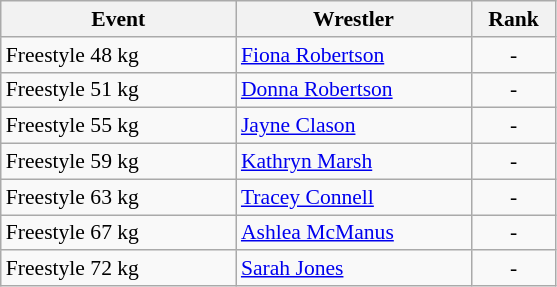<table class="wikitable" style="font-size:90%">
<tr>
<th width=150>Event</th>
<th width=150>Wrestler</th>
<th width=50>Rank</th>
</tr>
<tr>
<td>Freestyle 48 kg</td>
<td><a href='#'>Fiona Robertson</a></td>
<td align="center">-</td>
</tr>
<tr>
<td>Freestyle 51 kg</td>
<td><a href='#'>Donna Robertson</a></td>
<td align="center">-</td>
</tr>
<tr>
<td>Freestyle 55 kg</td>
<td><a href='#'>Jayne Clason</a></td>
<td align="center">-</td>
</tr>
<tr>
<td>Freestyle 59 kg</td>
<td><a href='#'>Kathryn Marsh</a></td>
<td align="center">-</td>
</tr>
<tr>
<td>Freestyle 63 kg</td>
<td><a href='#'>Tracey Connell</a></td>
<td align="center">-</td>
</tr>
<tr>
<td>Freestyle 67 kg</td>
<td><a href='#'>Ashlea McManus</a></td>
<td align="center">-</td>
</tr>
<tr>
<td>Freestyle 72 kg</td>
<td><a href='#'>Sarah Jones</a></td>
<td align="center">-</td>
</tr>
</table>
